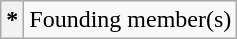<table class="wikitable">
<tr>
<th>*</th>
<td>Founding member(s)</td>
</tr>
</table>
